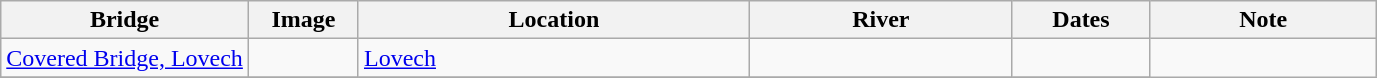<table class="wikitable sortable">
<tr>
<th width = 18%>Bridge</th>
<th width = 8% class="unsortable">Image</th>
<th>Location</th>
<th>River</th>
<th width = 10%>Dates</th>
<th class="unsortable">Note</th>
</tr>
<tr>
<td><a href='#'>Covered Bridge, Lovech</a></td>
<td></td>
<td><a href='#'>Lovech</a></td>
<td></td>
<td></td>
</tr>
<tr>
</tr>
</table>
